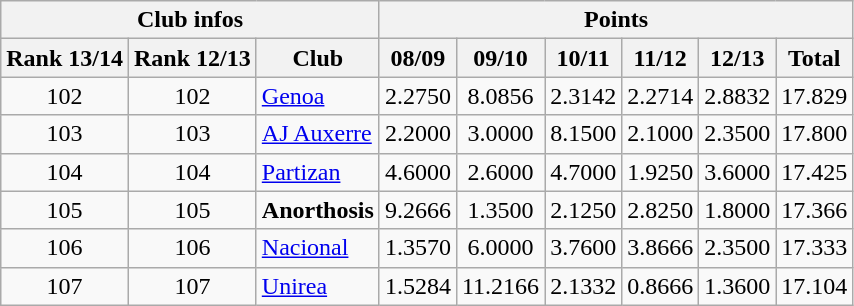<table class="wikitable" style="text-align: center;">
<tr>
<th colspan=3>Club infos</th>
<th colspan=6>Points</th>
</tr>
<tr>
<th>Rank 13/14</th>
<th>Rank 12/13</th>
<th>Club</th>
<th>08/09</th>
<th>09/10</th>
<th>10/11</th>
<th>11/12</th>
<th>12/13</th>
<th>Total</th>
</tr>
<tr>
<td>102</td>
<td>102</td>
<td align=left> <a href='#'>Genoa</a></td>
<td>2.2750</td>
<td>8.0856</td>
<td>2.3142</td>
<td>2.2714</td>
<td>2.8832</td>
<td>17.829</td>
</tr>
<tr>
<td>103</td>
<td>103</td>
<td align=left> <a href='#'>AJ Auxerre</a></td>
<td>2.2000</td>
<td>3.0000</td>
<td>8.1500</td>
<td>2.1000</td>
<td>2.3500</td>
<td>17.800</td>
</tr>
<tr>
<td>104</td>
<td>104</td>
<td align=left> <a href='#'>Partizan</a></td>
<td>4.6000</td>
<td>2.6000</td>
<td>4.7000</td>
<td>1.9250</td>
<td>3.6000</td>
<td>17.425</td>
</tr>
<tr>
<td>105</td>
<td>105</td>
<td align=left> <strong>Anorthosis</strong></td>
<td>9.2666</td>
<td>1.3500</td>
<td>2.1250</td>
<td>2.8250</td>
<td>1.8000</td>
<td>17.366</td>
</tr>
<tr>
<td>106</td>
<td>106</td>
<td align=left> <a href='#'>Nacional</a></td>
<td>1.3570</td>
<td>6.0000</td>
<td>3.7600</td>
<td>3.8666</td>
<td>2.3500</td>
<td>17.333</td>
</tr>
<tr>
<td>107</td>
<td>107</td>
<td align=left> <a href='#'>Unirea</a></td>
<td>1.5284</td>
<td>11.2166</td>
<td>2.1332</td>
<td>0.8666</td>
<td>1.3600</td>
<td>17.104</td>
</tr>
</table>
